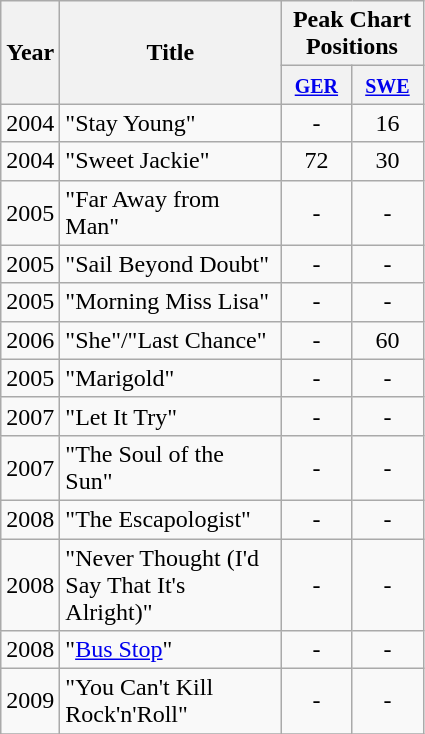<table class="wikitable">
<tr>
<th width="28" rowspan="2"><strong>Year</strong></th>
<th width="140" rowspan="2"><strong>Title</strong></th>
<th colspan="8"><strong>Peak Chart Positions</strong></th>
</tr>
<tr>
<th width="40"><small><a href='#'>GER</a></small></th>
<th width="40"><small><a href='#'>SWE</a></small></th>
</tr>
<tr>
<td>2004</td>
<td align="left">"Stay Young"</td>
<td align="center">-</td>
<td align="center">16</td>
</tr>
<tr>
<td>2004</td>
<td align="left">"Sweet Jackie"</td>
<td align="center">72</td>
<td align="center">30</td>
</tr>
<tr>
<td>2005</td>
<td align="left">"Far Away from Man"</td>
<td align="center">-</td>
<td align="center">-</td>
</tr>
<tr>
<td>2005</td>
<td align="left">"Sail Beyond Doubt"</td>
<td align="center">-</td>
<td align="center">-</td>
</tr>
<tr>
<td>2005</td>
<td align="left">"Morning Miss Lisa"</td>
<td align="center">-</td>
<td align="center">-</td>
</tr>
<tr>
<td>2006</td>
<td align="left">"She"/"Last Chance"</td>
<td align="center">-</td>
<td align="center">60</td>
</tr>
<tr>
<td>2005</td>
<td align="left">"Marigold"</td>
<td align="center">-</td>
<td align="center">-</td>
</tr>
<tr>
<td>2007</td>
<td align="left">"Let It Try"</td>
<td align="center">-</td>
<td align="center">-</td>
</tr>
<tr>
<td>2007</td>
<td align="left">"The Soul of the Sun"</td>
<td align="center">-</td>
<td align="center">-</td>
</tr>
<tr>
<td>2008</td>
<td align="left">"The Escapologist"</td>
<td align="center">-</td>
<td align="center">-</td>
</tr>
<tr>
<td>2008</td>
<td align="left">"Never Thought (I'd Say That It's Alright)"</td>
<td align="center">-</td>
<td align="center">-</td>
</tr>
<tr>
<td>2008</td>
<td align="left">"<a href='#'>Bus Stop</a>"</td>
<td align="center">-</td>
<td align="center">-</td>
</tr>
<tr>
<td>2009</td>
<td align="left">"You Can't Kill Rock'n'Roll"</td>
<td align="center">-</td>
<td align="center">-</td>
</tr>
<tr>
</tr>
</table>
